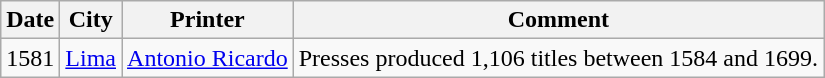<table class="wikitable">
<tr>
<th>Date</th>
<th>City</th>
<th>Printer</th>
<th>Comment</th>
</tr>
<tr>
<td>1581</td>
<td><a href='#'>Lima</a></td>
<td><a href='#'>Antonio Ricardo</a></td>
<td>Presses produced 1,106 titles between 1584 and 1699.</td>
</tr>
</table>
